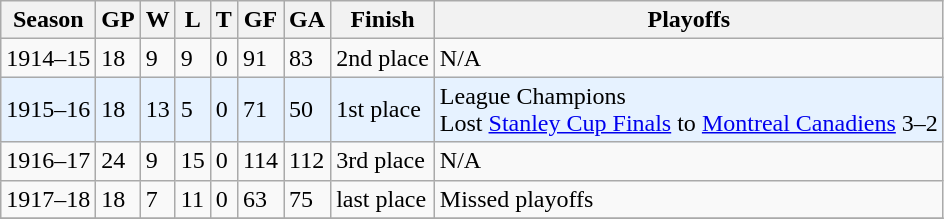<table class="wikitable">
<tr>
<th>Season</th>
<th>GP</th>
<th>W</th>
<th>L</th>
<th>T</th>
<th>GF</th>
<th>GA</th>
<th>Finish</th>
<th>Playoffs</th>
</tr>
<tr>
<td>1914–15</td>
<td>18</td>
<td>9</td>
<td>9</td>
<td>0</td>
<td>91</td>
<td>83</td>
<td>2nd place</td>
<td>N/A</td>
</tr>
<tr bgcolor="#E6F2FF">
<td>1915–16</td>
<td>18</td>
<td>13</td>
<td>5</td>
<td>0</td>
<td>71</td>
<td>50</td>
<td>1st place</td>
<td>League Champions<br> Lost <a href='#'>Stanley Cup Finals</a> to <a href='#'>Montreal Canadiens</a> 3–2</td>
</tr>
<tr>
<td>1916–17</td>
<td>24</td>
<td>9</td>
<td>15</td>
<td>0</td>
<td>114</td>
<td>112</td>
<td>3rd place</td>
<td>N/A</td>
</tr>
<tr>
<td>1917–18</td>
<td>18</td>
<td>7</td>
<td>11</td>
<td>0</td>
<td>63</td>
<td>75</td>
<td>last place</td>
<td>Missed playoffs</td>
</tr>
<tr>
</tr>
</table>
